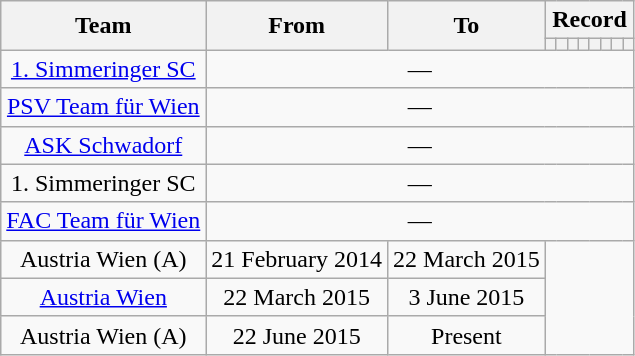<table class="wikitable" style="text-align: center">
<tr>
<th rowspan="2">Team</th>
<th rowspan="2">From</th>
<th rowspan="2">To</th>
<th colspan="8">Record</th>
</tr>
<tr>
<th></th>
<th></th>
<th></th>
<th></th>
<th></th>
<th></th>
<th></th>
<th></th>
</tr>
<tr>
<td><a href='#'>1. Simmeringer SC</a></td>
<td colspan="11">— <br></td>
</tr>
<tr>
<td><a href='#'>PSV Team für Wien</a></td>
<td colspan="11">— <br></td>
</tr>
<tr>
<td><a href='#'>ASK Schwadorf</a></td>
<td colspan="11">— <br></td>
</tr>
<tr>
<td>1. Simmeringer SC</td>
<td colspan="11">— <br></td>
</tr>
<tr>
<td><a href='#'>FAC Team für Wien</a></td>
<td colspan="11">— <br></td>
</tr>
<tr>
<td>Austria Wien (A)</td>
<td>21 February 2014</td>
<td>22 March 2015<br></td>
</tr>
<tr>
<td><a href='#'>Austria Wien</a></td>
<td>22 March 2015</td>
<td>3 June 2015<br></td>
</tr>
<tr>
<td>Austria Wien (A)</td>
<td>22 June 2015</td>
<td>Present<br></td>
</tr>
</table>
